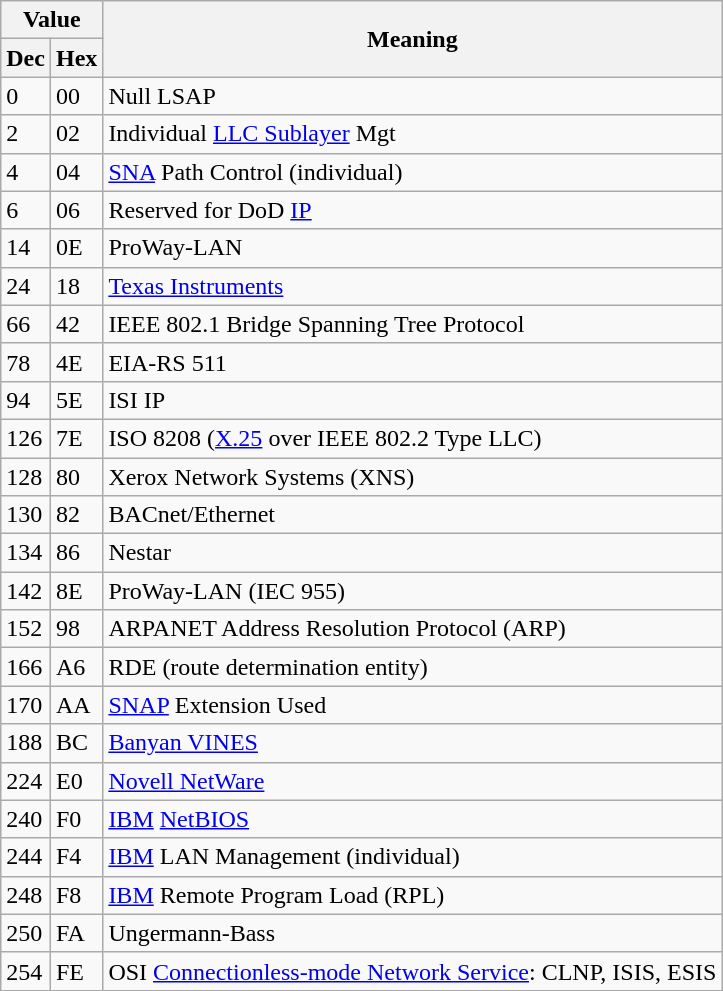<table class="wikitable">
<tr>
<th colspan="2">Value</th>
<th rowspan="2">Meaning</th>
</tr>
<tr>
<th>Dec</th>
<th>Hex</th>
</tr>
<tr>
<td>0</td>
<td>00</td>
<td>Null LSAP</td>
</tr>
<tr>
<td>2</td>
<td>02</td>
<td>Individual <a href='#'>LLC Sublayer</a> Mgt</td>
</tr>
<tr>
<td>4</td>
<td>04</td>
<td><a href='#'>SNA</a> Path Control (individual)</td>
</tr>
<tr>
<td>6</td>
<td>06</td>
<td>Reserved for DoD <a href='#'>IP</a></td>
</tr>
<tr>
<td>14</td>
<td>0E</td>
<td>ProWay-LAN</td>
</tr>
<tr>
<td>24</td>
<td>18</td>
<td><a href='#'>Texas Instruments</a></td>
</tr>
<tr>
<td>66</td>
<td>42</td>
<td>IEEE 802.1 Bridge Spanning Tree Protocol</td>
</tr>
<tr>
<td>78</td>
<td>4E</td>
<td>EIA-RS 511</td>
</tr>
<tr>
<td>94</td>
<td>5E</td>
<td>ISI IP</td>
</tr>
<tr>
<td>126</td>
<td>7E</td>
<td>ISO 8208 (<a href='#'>X.25</a> over IEEE 802.2 Type LLC)</td>
</tr>
<tr>
<td>128</td>
<td>80</td>
<td>Xerox Network Systems (XNS)</td>
</tr>
<tr>
<td>130</td>
<td>82</td>
<td>BACnet/Ethernet</td>
</tr>
<tr>
<td>134</td>
<td>86</td>
<td>Nestar</td>
</tr>
<tr>
<td>142</td>
<td>8E</td>
<td>ProWay-LAN (IEC 955)</td>
</tr>
<tr>
<td>152</td>
<td>98</td>
<td>ARPANET Address Resolution Protocol (ARP)</td>
</tr>
<tr>
<td>166</td>
<td>A6</td>
<td>RDE (route determination entity)</td>
</tr>
<tr>
<td>170</td>
<td>AA</td>
<td><a href='#'>SNAP</a> Extension Used</td>
</tr>
<tr>
<td>188</td>
<td>BC</td>
<td><a href='#'>Banyan VINES</a></td>
</tr>
<tr>
<td>224</td>
<td>E0</td>
<td><a href='#'>Novell NetWare</a></td>
</tr>
<tr>
<td>240</td>
<td>F0</td>
<td><a href='#'>IBM</a> <a href='#'>NetBIOS</a></td>
</tr>
<tr>
<td>244</td>
<td>F4</td>
<td><a href='#'>IBM</a> LAN Management (individual)</td>
</tr>
<tr>
<td>248</td>
<td>F8</td>
<td><a href='#'>IBM</a> Remote Program Load (RPL)</td>
</tr>
<tr>
<td>250</td>
<td>FA</td>
<td>Ungermann-Bass</td>
</tr>
<tr>
<td>254</td>
<td>FE</td>
<td>OSI <a href='#'>Connectionless-mode Network Service</a>: CLNP, ISIS, ESIS</td>
</tr>
</table>
